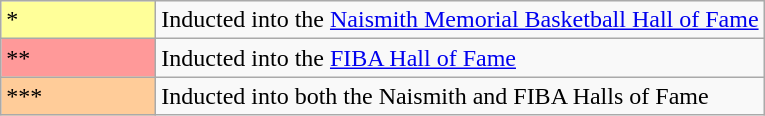<table class="wikitable sortable">
<tr>
<td style="background-color:#FFFF99; border:1px solid #aaaaaa; width:6em">*</td>
<td>Inducted into the <a href='#'>Naismith Memorial Basketball Hall of Fame</a></td>
</tr>
<tr>
<td style="background-color:#FF9999; border:1px solid #aaaaaa; width:6em">**</td>
<td>Inducted into the <a href='#'>FIBA Hall of Fame</a></td>
</tr>
<tr>
<td style="background-color:#FFCC99; border:1px solid #aaaaaa; width:6em">***</td>
<td>Inducted into both the Naismith and FIBA Halls of Fame</td>
</tr>
</table>
